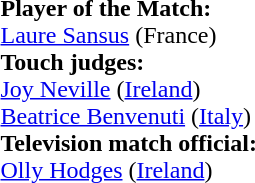<table style="width:100%">
<tr>
<td><br><strong>Player of the Match:</strong>
<br><a href='#'>Laure Sansus</a> (France)<br><strong>Touch judges:</strong>
<br><a href='#'>Joy Neville</a> (<a href='#'>Ireland</a>)
<br><a href='#'>Beatrice Benvenuti</a> (<a href='#'>Italy</a>)
<br><strong>Television match official:</strong>
<br><a href='#'>Olly Hodges</a> (<a href='#'>Ireland</a>)</td>
</tr>
</table>
